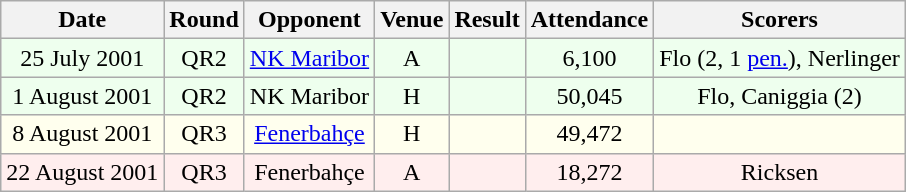<table class="wikitable sortable" style="font-size:100%; text-align:center">
<tr>
<th>Date</th>
<th>Round</th>
<th>Opponent</th>
<th>Venue</th>
<th>Result</th>
<th>Attendance</th>
<th>Scorers</th>
</tr>
<tr bgcolor = "#EEFFEE">
<td>25 July 2001</td>
<td>QR2</td>
<td> <a href='#'>NK Maribor</a></td>
<td>A</td>
<td></td>
<td>6,100</td>
<td>Flo (2, 1 <a href='#'>pen.</a>), Nerlinger</td>
</tr>
<tr bgcolor = "#EEFFEE">
<td>1 August 2001</td>
<td>QR2</td>
<td> NK Maribor</td>
<td>H</td>
<td></td>
<td>50,045</td>
<td>Flo, Caniggia (2)</td>
</tr>
<tr bgcolor = "#FFFFEE">
<td>8 August 2001</td>
<td>QR3</td>
<td> <a href='#'>Fenerbahçe</a></td>
<td>H</td>
<td></td>
<td>49,472</td>
<td></td>
</tr>
<tr bgcolor = "#FFEEEE">
<td>22 August 2001</td>
<td>QR3</td>
<td> Fenerbahçe</td>
<td>A</td>
<td></td>
<td>18,272</td>
<td>Ricksen</td>
</tr>
</table>
